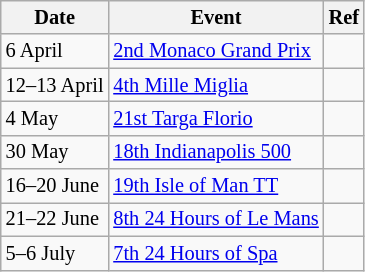<table class="wikitable" style="font-size: 85%">
<tr>
<th>Date</th>
<th>Event</th>
<th>Ref</th>
</tr>
<tr>
<td>6 April</td>
<td><a href='#'>2nd Monaco Grand Prix</a></td>
<td></td>
</tr>
<tr>
<td>12–13 April</td>
<td><a href='#'>4th Mille Miglia</a></td>
<td></td>
</tr>
<tr>
<td>4 May</td>
<td><a href='#'>21st Targa Florio</a></td>
<td></td>
</tr>
<tr>
<td>30 May</td>
<td><a href='#'>18th Indianapolis 500</a></td>
<td></td>
</tr>
<tr>
<td>16–20 June</td>
<td><a href='#'>19th Isle of Man TT</a></td>
<td></td>
</tr>
<tr>
<td>21–22 June</td>
<td><a href='#'>8th 24 Hours of Le Mans</a></td>
<td></td>
</tr>
<tr>
<td>5–6 July</td>
<td><a href='#'>7th 24 Hours of Spa</a></td>
<td></td>
</tr>
</table>
